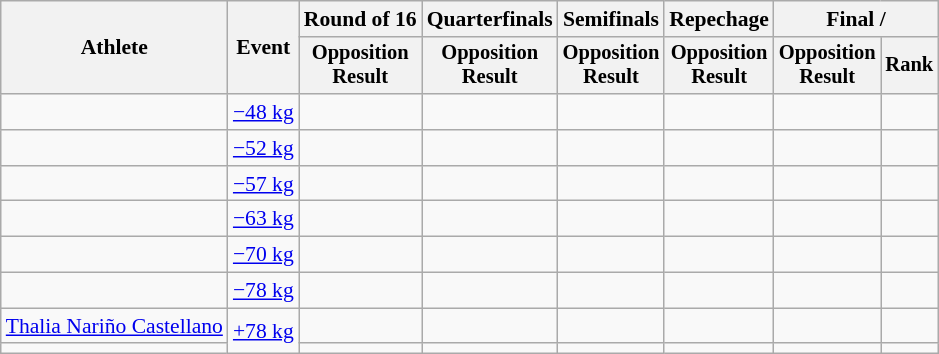<table class="wikitable" style="font-size:90%">
<tr>
<th rowspan=2>Athlete</th>
<th rowspan=2>Event</th>
<th>Round of 16</th>
<th>Quarterfinals</th>
<th>Semifinals</th>
<th>Repechage</th>
<th colspan=2>Final / </th>
</tr>
<tr style="font-size:95%">
<th>Opposition<br>Result</th>
<th>Opposition<br>Result</th>
<th>Opposition<br>Result</th>
<th>Opposition<br>Result</th>
<th>Opposition<br>Result</th>
<th>Rank</th>
</tr>
<tr align=center>
<td align=left></td>
<td align=left><a href='#'>−48 kg</a></td>
<td></td>
<td></td>
<td></td>
<td></td>
<td></td>
<td></td>
</tr>
<tr align=center>
<td align=left></td>
<td align=left><a href='#'>−52 kg</a></td>
<td></td>
<td></td>
<td></td>
<td></td>
<td></td>
<td></td>
</tr>
<tr align=center>
<td align=left></td>
<td align=left><a href='#'>−57 kg</a></td>
<td></td>
<td></td>
<td></td>
<td></td>
<td></td>
<td></td>
</tr>
<tr align=center>
<td align=left></td>
<td align=left><a href='#'>−63 kg</a></td>
<td></td>
<td></td>
<td></td>
<td></td>
<td></td>
<td></td>
</tr>
<tr align=center>
<td align=left></td>
<td align=left><a href='#'>−70 kg</a></td>
<td></td>
<td></td>
<td></td>
<td></td>
<td></td>
<td></td>
</tr>
<tr align=center>
<td align=left></td>
<td align=left><a href='#'>−78 kg</a></td>
<td></td>
<td></td>
<td></td>
<td></td>
<td></td>
<td></td>
</tr>
<tr align=center>
<td align=left><a href='#'>Thalia Nariño Castellano</a></td>
<td align=left rowspan=2><a href='#'>+78 kg</a></td>
<td></td>
<td></td>
<td></td>
<td></td>
<td></td>
<td></td>
</tr>
<tr align=center>
<td align=left></td>
<td></td>
<td></td>
<td></td>
<td></td>
<td></td>
<td></td>
</tr>
</table>
